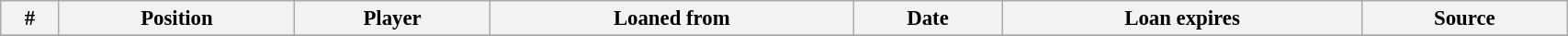<table class="wikitable sortable" style="width:90%; text-align:center; font-size:95%; text-align:left;">
<tr>
<th>#</th>
<th>Position</th>
<th>Player</th>
<th>Loaned from</th>
<th>Date</th>
<th>Loan expires</th>
<th>Source</th>
</tr>
<tr>
</tr>
</table>
